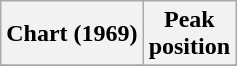<table class="wikitable sortable plainrowheaders">
<tr>
<th>Chart (1969)</th>
<th>Peak<br>position</th>
</tr>
<tr>
</tr>
</table>
